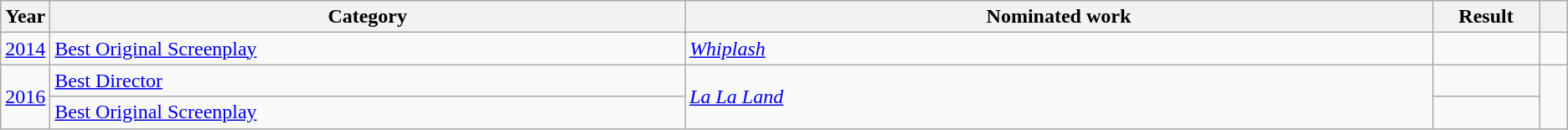<table class=wikitable>
<tr>
<th scope="col" style="width:1em;">Year</th>
<th scope="col" style="width:33em;">Category</th>
<th scope="col" style="width:39em;">Nominated work</th>
<th scope="col" style="width:5em;">Result</th>
<th scope="col" style="width:1em;"></th>
</tr>
<tr>
<td><a href='#'>2014</a></td>
<td><a href='#'>Best Original Screenplay</a></td>
<td><em><a href='#'>Whiplash</a></em></td>
<td></td>
<td></td>
</tr>
<tr>
<td rowspan="2"><a href='#'>2016</a></td>
<td><a href='#'>Best Director</a></td>
<td rowspan="2"><em><a href='#'>La La Land</a></em></td>
<td></td>
<td rowspan="2"></td>
</tr>
<tr>
<td><a href='#'>Best Original Screenplay</a></td>
<td></td>
</tr>
</table>
